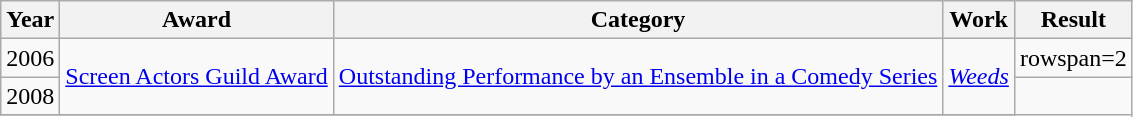<table class="wikitable">
<tr>
<th>Year</th>
<th>Award</th>
<th>Category</th>
<th>Work</th>
<th>Result</th>
</tr>
<tr>
<td>2006</td>
<td rowspan=2><a href='#'>Screen Actors Guild Award</a></td>
<td rowspan=2><a href='#'>Outstanding Performance by an Ensemble in a Comedy Series</a><br></td>
<td rowspan=2><em><a href='#'>Weeds</a></em></td>
<td>rowspan=2 </td>
</tr>
<tr>
<td>2008</td>
</tr>
<tr>
</tr>
</table>
